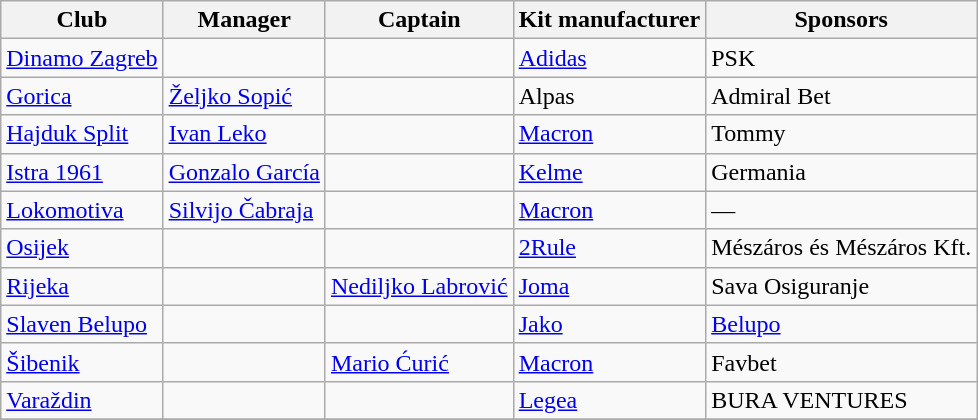<table class="wikitable sortable">
<tr>
<th>Club</th>
<th>Manager</th>
<th>Captain</th>
<th>Kit manufacturer</th>
<th>Sponsors</th>
</tr>
<tr>
<td><a href='#'>Dinamo Zagreb</a></td>
<td> </td>
<td> </td>
<td><a href='#'>Adidas</a></td>
<td>PSK</td>
</tr>
<tr>
<td><a href='#'>Gorica</a></td>
<td> <a href='#'>Željko Sopić</a></td>
<td> </td>
<td>Alpas</td>
<td>Admiral Bet</td>
</tr>
<tr>
<td><a href='#'>Hajduk Split</a></td>
<td> <a href='#'>Ivan Leko</a></td>
<td> </td>
<td><a href='#'>Macron</a></td>
<td>Tommy</td>
</tr>
<tr>
<td><a href='#'>Istra 1961</a></td>
<td> <a href='#'>Gonzalo García</a></td>
<td> </td>
<td><a href='#'>Kelme</a></td>
<td>Germania</td>
</tr>
<tr>
<td><a href='#'>Lokomotiva</a></td>
<td> <a href='#'>Silvijo Čabraja</a></td>
<td> </td>
<td><a href='#'>Macron</a></td>
<td>—</td>
</tr>
<tr>
<td><a href='#'>Osijek</a></td>
<td> </td>
<td> </td>
<td><a href='#'>2Rule</a></td>
<td>Mészáros és Mészáros Kft.</td>
</tr>
<tr>
<td><a href='#'>Rijeka</a></td>
<td> </td>
<td> <a href='#'>Nediljko Labrović</a></td>
<td><a href='#'>Joma</a></td>
<td>Sava Osiguranje</td>
</tr>
<tr>
<td><a href='#'>Slaven Belupo</a></td>
<td> </td>
<td> </td>
<td><a href='#'>Jako</a></td>
<td><a href='#'>Belupo</a></td>
</tr>
<tr>
<td><a href='#'>Šibenik</a></td>
<td> </td>
<td> <a href='#'>Mario Ćurić</a></td>
<td><a href='#'>Macron</a></td>
<td>Favbet</td>
</tr>
<tr>
<td><a href='#'>Varaždin</a></td>
<td> </td>
<td> </td>
<td><a href='#'>Legea</a></td>
<td>BURA VENTURES</td>
</tr>
<tr>
</tr>
</table>
